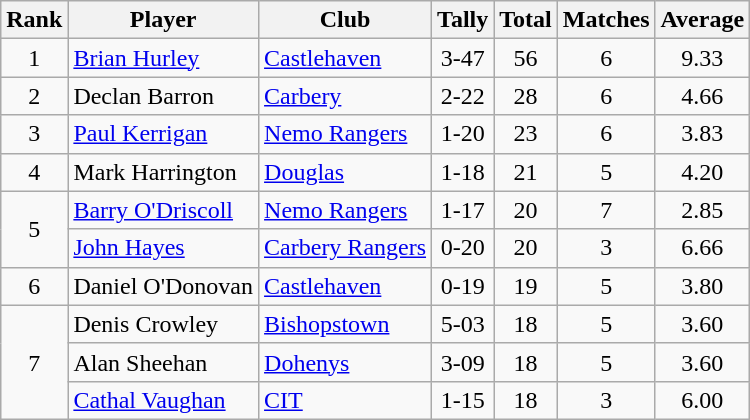<table class="wikitable">
<tr>
<th>Rank</th>
<th>Player</th>
<th>Club</th>
<th>Tally</th>
<th>Total</th>
<th>Matches</th>
<th>Average</th>
</tr>
<tr>
<td rowspan="1" style="text-align:center;">1</td>
<td><a href='#'>Brian Hurley</a></td>
<td><a href='#'>Castlehaven</a></td>
<td align=center>3-47</td>
<td align=center>56</td>
<td align=center>6</td>
<td align=center>9.33</td>
</tr>
<tr>
<td rowspan="1" style="text-align:center;">2</td>
<td>Declan Barron</td>
<td><a href='#'>Carbery</a></td>
<td align=center>2-22</td>
<td align=center>28</td>
<td align=center>6</td>
<td align=center>4.66</td>
</tr>
<tr>
<td rowspan="1" style="text-align:center;">3</td>
<td><a href='#'>Paul Kerrigan</a></td>
<td><a href='#'>Nemo Rangers</a></td>
<td align=center>1-20</td>
<td align=center>23</td>
<td align=center>6</td>
<td align=center>3.83</td>
</tr>
<tr>
<td rowspan="1" style="text-align:center;">4</td>
<td>Mark Harrington</td>
<td><a href='#'>Douglas</a></td>
<td align=center>1-18</td>
<td align=center>21</td>
<td align=center>5</td>
<td align=center>4.20</td>
</tr>
<tr>
<td rowspan="2" style="text-align:center;">5</td>
<td><a href='#'>Barry O'Driscoll</a></td>
<td><a href='#'>Nemo Rangers</a></td>
<td align=center>1-17</td>
<td align=center>20</td>
<td align=center>7</td>
<td align=center>2.85</td>
</tr>
<tr>
<td><a href='#'>John Hayes</a></td>
<td><a href='#'>Carbery Rangers</a></td>
<td align=center>0-20</td>
<td align=center>20</td>
<td align=center>3</td>
<td align=center>6.66</td>
</tr>
<tr>
<td rowspan="1" style="text-align:center;">6</td>
<td>Daniel O'Donovan</td>
<td><a href='#'>Castlehaven</a></td>
<td align=center>0-19</td>
<td align=center>19</td>
<td align=center>5</td>
<td align=center>3.80</td>
</tr>
<tr>
<td rowspan="3" style="text-align:center;">7</td>
<td>Denis Crowley</td>
<td><a href='#'>Bishopstown</a></td>
<td align=center>5-03</td>
<td align=center>18</td>
<td align=center>5</td>
<td align=center>3.60</td>
</tr>
<tr>
<td>Alan Sheehan</td>
<td><a href='#'>Dohenys</a></td>
<td align=center>3-09</td>
<td align=center>18</td>
<td align=center>5</td>
<td align=center>3.60</td>
</tr>
<tr>
<td><a href='#'>Cathal Vaughan</a></td>
<td><a href='#'>CIT</a></td>
<td align=center>1-15</td>
<td align=center>18</td>
<td align=center>3</td>
<td align=center>6.00</td>
</tr>
</table>
